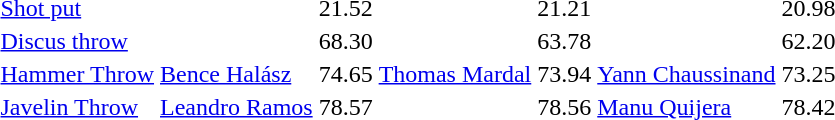<table>
<tr>
<td><a href='#'>Shot put</a></td>
<td></td>
<td>21.52 </td>
<td></td>
<td>21.21</td>
<td></td>
<td>20.98</td>
</tr>
<tr>
<td><a href='#'>Discus throw</a></td>
<td></td>
<td>68.30 </td>
<td></td>
<td>63.78 </td>
<td></td>
<td>62.20 </td>
</tr>
<tr>
<td><a href='#'>Hammer Throw</a></td>
<td><a href='#'>Bence Halász</a><br></td>
<td>74.65 </td>
<td><a href='#'>Thomas Mardal</a><br></td>
<td>73.94 </td>
<td><a href='#'>Yann Chaussinand</a><br></td>
<td>73.25</td>
</tr>
<tr>
<td><a href='#'>Javelin Throw</a></td>
<td><a href='#'>Leandro Ramos</a><br></td>
<td>78.57 </td>
<td><br></td>
<td>78.56 </td>
<td><a href='#'>Manu Quijera</a><br></td>
<td>78.42 </td>
</tr>
</table>
